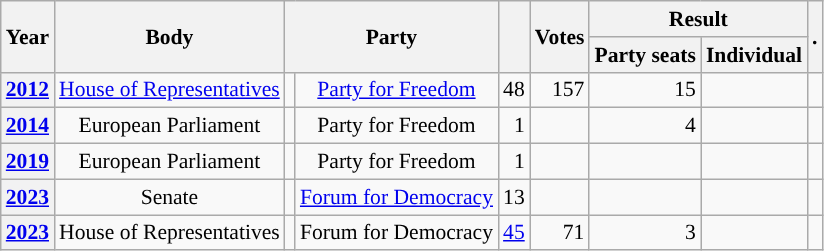<table class="wikitable plainrowheaders sortable" border=2 cellpadding=4 cellspacing=0 style="border: 1px #aaa solid; font-size: 90%; text-align:center;">
<tr>
<th scope="col" rowspan=2>Year</th>
<th scope="col" rowspan=2>Body</th>
<th scope="col" colspan=2 rowspan=2>Party</th>
<th scope="col" rowspan=2></th>
<th scope="col" rowspan=2>Votes</th>
<th scope="colgroup" colspan=2>Result</th>
<th scope="col" rowspan=2 class="unsortable">.</th>
</tr>
<tr>
<th scope="col">Party seats</th>
<th scope="col">Individual</th>
</tr>
<tr>
<th scope="row"><a href='#'>2012</a></th>
<td><a href='#'>House of Representatives</a></td>
<td style="background-color:"></td>
<td><a href='#'>Party for Freedom</a></td>
<td style=text-align:right>48</td>
<td style=text-align:right>157</td>
<td style=text-align:right>15</td>
<td></td>
<td></td>
</tr>
<tr>
<th scope="row"><a href='#'>2014</a></th>
<td>European Parliament</td>
<td style="background-color:"></td>
<td>Party for Freedom</td>
<td style=text-align:right>1</td>
<td style=text-align:right></td>
<td style=text-align:right>4</td>
<td></td>
<td></td>
</tr>
<tr>
<th scope="row"><a href='#'>2019</a></th>
<td>European Parliament</td>
<td style="background-color:"></td>
<td>Party for Freedom</td>
<td style=text-align:right>1</td>
<td style=text-align:right></td>
<td style=text-align:right></td>
<td></td>
<td></td>
</tr>
<tr>
<th scope="row"><a href='#'>2023</a></th>
<td>Senate</td>
<td style="background-color:"></td>
<td><a href='#'>Forum for Democracy</a></td>
<td style=text-align:right>13</td>
<td style=text-align:right></td>
<td style=text-align:right></td>
<td></td>
<td></td>
</tr>
<tr>
<th scope="row"><a href='#'>2023</a></th>
<td>House of Representatives</td>
<td style="background-color:"></td>
<td>Forum for Democracy</td>
<td style=text-align:right><a href='#'>45</a></td>
<td style=text-align:right>71</td>
<td style=text-align:right>3</td>
<td></td>
<td></td>
</tr>
</table>
